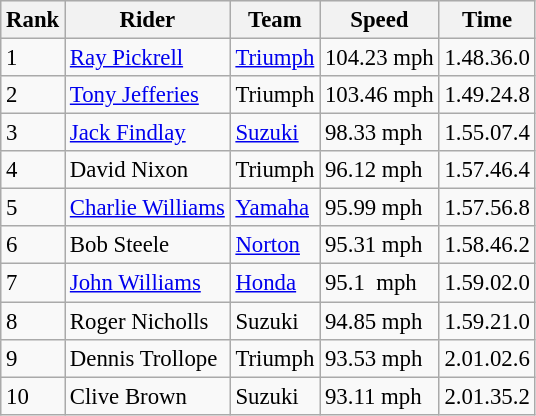<table class="wikitable" style="font-size: 95%;">
<tr style="background:#efefef;">
<th>Rank</th>
<th>Rider</th>
<th>Team</th>
<th>Speed</th>
<th>Time</th>
</tr>
<tr>
<td>1</td>
<td> <a href='#'>Ray Pickrell</a></td>
<td><a href='#'>Triumph</a></td>
<td>104.23 mph</td>
<td>1.48.36.0</td>
</tr>
<tr>
<td>2</td>
<td> <a href='#'>Tony Jefferies</a></td>
<td>Triumph</td>
<td>103.46 mph</td>
<td>1.49.24.8</td>
</tr>
<tr>
<td>3</td>
<td> <a href='#'>Jack Findlay</a></td>
<td><a href='#'>Suzuki</a></td>
<td>98.33 mph</td>
<td>1.55.07.4</td>
</tr>
<tr>
<td>4</td>
<td> David Nixon</td>
<td>Triumph</td>
<td>96.12 mph</td>
<td>1.57.46.4</td>
</tr>
<tr>
<td>5</td>
<td> <a href='#'>Charlie Williams</a></td>
<td><a href='#'>Yamaha</a></td>
<td>95.99 mph</td>
<td>1.57.56.8</td>
</tr>
<tr>
<td>6</td>
<td> Bob Steele</td>
<td><a href='#'>Norton</a></td>
<td>95.31 mph</td>
<td>1.58.46.2</td>
</tr>
<tr>
<td>7</td>
<td> <a href='#'>John Williams</a></td>
<td><a href='#'>Honda</a></td>
<td>95.1  mph</td>
<td>1.59.02.0</td>
</tr>
<tr>
<td>8</td>
<td> Roger Nicholls</td>
<td>Suzuki</td>
<td>94.85 mph</td>
<td>1.59.21.0</td>
</tr>
<tr>
<td>9</td>
<td> Dennis Trollope</td>
<td>Triumph</td>
<td>93.53 mph</td>
<td>2.01.02.6</td>
</tr>
<tr>
<td>10</td>
<td> Clive Brown</td>
<td>Suzuki</td>
<td>93.11 mph</td>
<td>2.01.35.2</td>
</tr>
</table>
